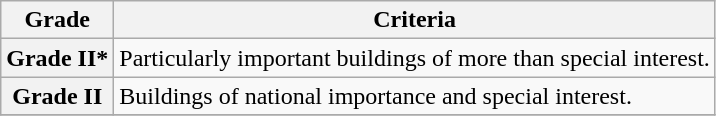<table class="wikitable" border="1">
<tr>
<th>Grade</th>
<th>Criteria</th>
</tr>
<tr>
<th>Grade II*</th>
<td>Particularly important buildings of more than special interest.</td>
</tr>
<tr>
<th>Grade II</th>
<td>Buildings of national importance and special interest.</td>
</tr>
<tr>
</tr>
</table>
